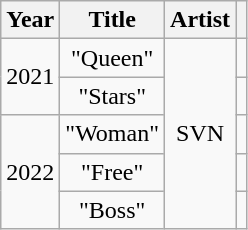<table class="wikitable plainrowheaders" style="text-align:center;">
<tr>
<th>Year</th>
<th>Title</th>
<th>Artist</th>
<th style="text-align: center;" class="unsortable"></th>
</tr>
<tr>
<td rowspan="2">2021</td>
<td>"Queen"</td>
<td rowspan="5">SVN</td>
<td></td>
</tr>
<tr>
<td>"Stars"</td>
<td></td>
</tr>
<tr>
<td rowspan="3">2022</td>
<td>"Woman"</td>
<td></td>
</tr>
<tr>
<td>"Free"</td>
<td></td>
</tr>
<tr>
<td>"Boss"</td>
<td></td>
</tr>
</table>
